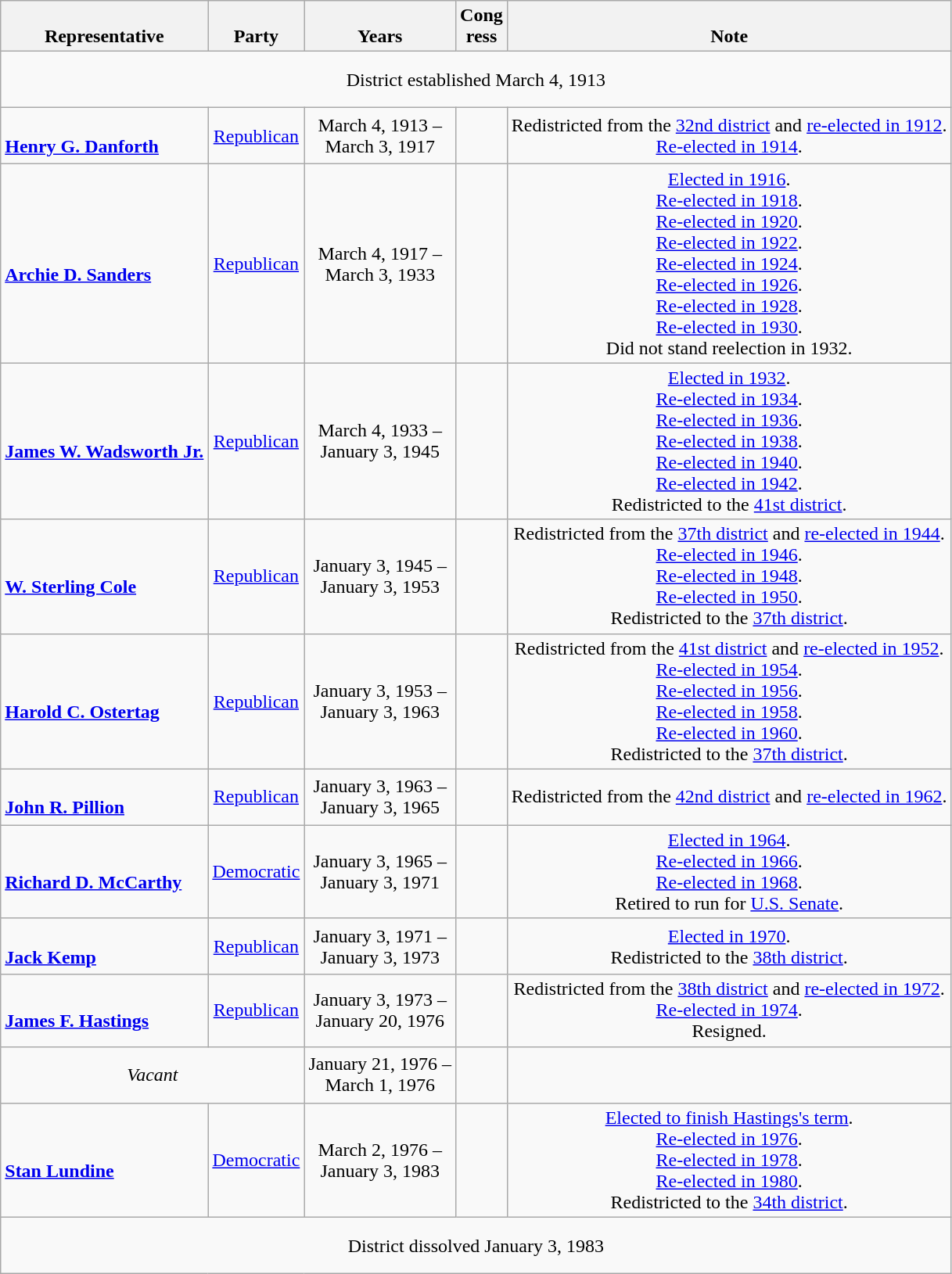<table class=wikitable style="text-align: center">
<tr valign=bottom>
<th>Representative</th>
<th>Party</th>
<th>Years</th>
<th>Cong<br>ress</th>
<th>Note</th>
</tr>
<tr style="height:3em">
<td colspan=5>District established March 4, 1913</td>
</tr>
<tr style="height:3em">
<td align=left nowrap><br><strong><a href='#'>Henry G. Danforth</a></strong><br></td>
<td><a href='#'>Republican</a></td>
<td>March 4, 1913 – <br> March 3, 1917</td>
<td></td>
<td>Redistricted from the <a href='#'>32nd district</a> and <a href='#'>re-elected in 1912</a>.<br><a href='#'>Re-elected in 1914</a>.<br></td>
</tr>
<tr style="height:3em">
<td align=left nowrap><br><strong><a href='#'>Archie D. Sanders</a></strong><br></td>
<td><a href='#'>Republican</a></td>
<td>March 4, 1917 – <br> March 3, 1933</td>
<td></td>
<td><a href='#'>Elected in 1916</a>.<br><a href='#'>Re-elected in 1918</a>.<br><a href='#'>Re-elected in 1920</a>.<br><a href='#'>Re-elected in 1922</a>.<br><a href='#'>Re-elected in 1924</a>.<br><a href='#'>Re-elected in 1926</a>.<br><a href='#'>Re-elected in 1928</a>.<br><a href='#'>Re-elected in 1930</a>.<br>Did not stand reelection in 1932.</td>
</tr>
<tr style="height:3em">
<td align=left nowrap><br><strong><a href='#'>James W. Wadsworth Jr.</a></strong><br></td>
<td><a href='#'>Republican</a></td>
<td>March 4, 1933 – <br> January 3, 1945</td>
<td></td>
<td><a href='#'>Elected in 1932</a>.<br><a href='#'>Re-elected in 1934</a>.<br><a href='#'>Re-elected in 1936</a>.<br><a href='#'>Re-elected in 1938</a>.<br><a href='#'>Re-elected in 1940</a>.<br><a href='#'>Re-elected in 1942</a>.<br>Redistricted to the <a href='#'>41st district</a>.</td>
</tr>
<tr style="height:3em">
<td align=left nowrap><br><strong><a href='#'>W. Sterling Cole</a></strong><br></td>
<td><a href='#'>Republican</a></td>
<td>January 3, 1945 – <br> January 3, 1953</td>
<td></td>
<td>Redistricted from the <a href='#'>37th district</a> and <a href='#'>re-elected in 1944</a>.<br><a href='#'>Re-elected in 1946</a>.<br><a href='#'>Re-elected in 1948</a>.<br><a href='#'>Re-elected in 1950</a>.<br>Redistricted to the <a href='#'>37th district</a>.</td>
</tr>
<tr style="height:3em">
<td align=left nowrap><br><strong><a href='#'>Harold C. Ostertag</a></strong><br></td>
<td><a href='#'>Republican</a></td>
<td>January 3, 1953 – <br> January 3, 1963</td>
<td></td>
<td>Redistricted from the <a href='#'>41st district</a> and <a href='#'>re-elected in 1952</a>.<br><a href='#'>Re-elected in 1954</a>.<br><a href='#'>Re-elected in 1956</a>.<br> <a href='#'>Re-elected in 1958</a>.<br><a href='#'>Re-elected in 1960</a>.<br>Redistricted to the <a href='#'>37th district</a>.</td>
</tr>
<tr style="height:3em">
<td align=left nowrap><br><strong><a href='#'>John R. Pillion</a></strong><br></td>
<td><a href='#'>Republican</a></td>
<td>January 3, 1963 – <br> January 3, 1965</td>
<td></td>
<td>Redistricted from the <a href='#'>42nd district</a> and <a href='#'>re-elected in 1962</a>.<br></td>
</tr>
<tr style="height:3em">
<td align=left nowrap><br><strong><a href='#'>Richard D. McCarthy</a></strong><br></td>
<td><a href='#'>Democratic</a></td>
<td>January 3, 1965 – <br> January 3, 1971</td>
<td></td>
<td><a href='#'>Elected in 1964</a>.<br><a href='#'>Re-elected in 1966</a>.<br><a href='#'>Re-elected in 1968</a>.<br>Retired to run for <a href='#'>U.S. Senate</a>.</td>
</tr>
<tr style="height:3em">
<td align=left nowrap><br><strong><a href='#'>Jack Kemp</a></strong><br></td>
<td><a href='#'>Republican</a></td>
<td>January 3, 1971 – <br> January 3, 1973</td>
<td></td>
<td><a href='#'>Elected in 1970</a>.<br>Redistricted to the <a href='#'>38th district</a>.</td>
</tr>
<tr style="height:3em">
<td align=left nowrap><br><strong><a href='#'>James F. Hastings</a></strong><br></td>
<td><a href='#'>Republican</a></td>
<td>January 3, 1973 – <br> January 20, 1976</td>
<td></td>
<td>Redistricted from the <a href='#'>38th district</a> and <a href='#'>re-elected in 1972</a>.<br><a href='#'>Re-elected in 1974</a>.<br>Resigned.</td>
</tr>
<tr style="height:3em">
<td colspan=2><em>Vacant</em></td>
<td>January 21, 1976 – <br> March 1, 1976</td>
<td></td>
<td></td>
</tr>
<tr style="height:3em">
<td align=left nowrap><br><strong><a href='#'>Stan Lundine</a></strong><br></td>
<td><a href='#'>Democratic</a></td>
<td>March 2, 1976 – <br> January 3, 1983</td>
<td></td>
<td><a href='#'>Elected to finish Hastings's term</a>.<br><a href='#'>Re-elected in 1976</a>.<br><a href='#'>Re-elected in 1978</a>.<br><a href='#'>Re-elected in 1980</a>.<br>Redistricted to the <a href='#'>34th district</a>.</td>
</tr>
<tr style="height:3em">
<td colspan=5>District dissolved January 3, 1983</td>
</tr>
</table>
